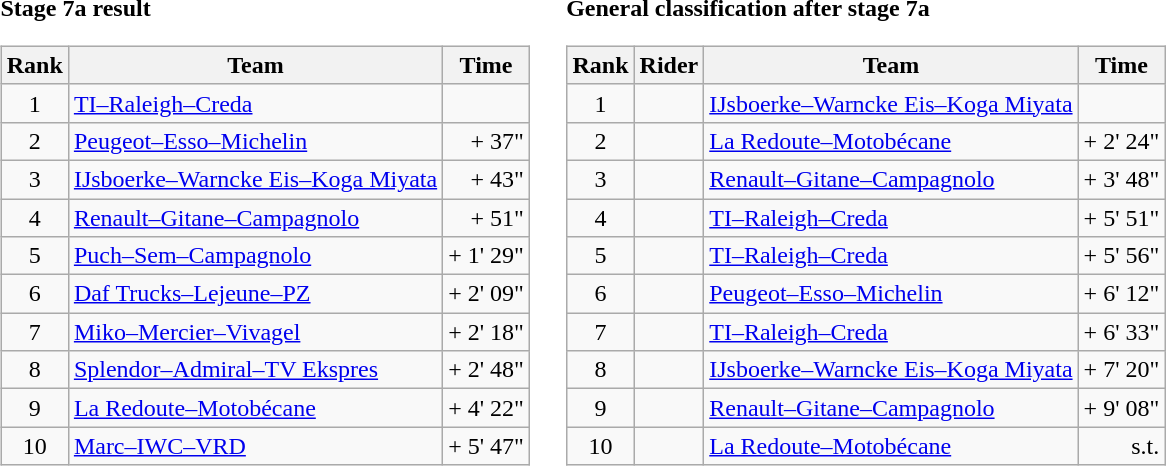<table>
<tr>
<td><strong>Stage 7a result</strong><br><table class="wikitable">
<tr>
<th scope="col">Rank</th>
<th scope="col">Team</th>
<th scope="col">Time</th>
</tr>
<tr>
<td style="text-align:center;">1</td>
<td><a href='#'>TI–Raleigh–Creda</a></td>
<td style="text-align:right;"></td>
</tr>
<tr>
<td style="text-align:center;">2</td>
<td><a href='#'>Peugeot–Esso–Michelin</a></td>
<td style="text-align:right;">+ 37"</td>
</tr>
<tr>
<td style="text-align:center;">3</td>
<td><a href='#'>IJsboerke–Warncke Eis–Koga Miyata</a></td>
<td style="text-align:right;">+ 43"</td>
</tr>
<tr>
<td style="text-align:center;">4</td>
<td><a href='#'>Renault–Gitane–Campagnolo</a></td>
<td style="text-align:right;">+ 51"</td>
</tr>
<tr>
<td style="text-align:center;">5</td>
<td><a href='#'>Puch–Sem–Campagnolo</a></td>
<td style="text-align:right;">+ 1' 29"</td>
</tr>
<tr>
<td style="text-align:center;">6</td>
<td><a href='#'>Daf Trucks–Lejeune–PZ</a></td>
<td style="text-align:right;">+ 2' 09"</td>
</tr>
<tr>
<td style="text-align:center;">7</td>
<td><a href='#'>Miko–Mercier–Vivagel</a></td>
<td style="text-align:right;">+ 2' 18"</td>
</tr>
<tr>
<td style="text-align:center;">8</td>
<td><a href='#'>Splendor–Admiral–TV Ekspres</a></td>
<td style="text-align:right;">+ 2' 48"</td>
</tr>
<tr>
<td style="text-align:center;">9</td>
<td><a href='#'>La Redoute–Motobécane</a></td>
<td style="text-align:right;">+ 4' 22"</td>
</tr>
<tr>
<td style="text-align:center;">10</td>
<td><a href='#'>Marc–IWC–VRD</a></td>
<td style="text-align:right;">+ 5' 47"</td>
</tr>
</table>
</td>
<td></td>
<td><strong>General classification after stage 7a</strong><br><table class="wikitable">
<tr>
<th scope="col">Rank</th>
<th scope="col">Rider</th>
<th scope="col">Team</th>
<th scope="col">Time</th>
</tr>
<tr>
<td style="text-align:center;">1</td>
<td> </td>
<td><a href='#'>IJsboerke–Warncke Eis–Koga Miyata</a></td>
<td style="text-align:right;"></td>
</tr>
<tr>
<td style="text-align:center;">2</td>
<td></td>
<td><a href='#'>La Redoute–Motobécane</a></td>
<td style="text-align:right;">+ 2' 24"</td>
</tr>
<tr>
<td style="text-align:center;">3</td>
<td></td>
<td><a href='#'>Renault–Gitane–Campagnolo</a></td>
<td style="text-align:right;">+ 3' 48"</td>
</tr>
<tr>
<td style="text-align:center;">4</td>
<td></td>
<td><a href='#'>TI–Raleigh–Creda</a></td>
<td style="text-align:right;">+ 5' 51"</td>
</tr>
<tr>
<td style="text-align:center;">5</td>
<td></td>
<td><a href='#'>TI–Raleigh–Creda</a></td>
<td style="text-align:right;">+ 5' 56"</td>
</tr>
<tr>
<td style="text-align:center;">6</td>
<td></td>
<td><a href='#'>Peugeot–Esso–Michelin</a></td>
<td style="text-align:right;">+ 6' 12"</td>
</tr>
<tr>
<td style="text-align:center;">7</td>
<td></td>
<td><a href='#'>TI–Raleigh–Creda</a></td>
<td style="text-align:right;">+ 6' 33"</td>
</tr>
<tr>
<td style="text-align:center;">8</td>
<td></td>
<td><a href='#'>IJsboerke–Warncke Eis–Koga Miyata</a></td>
<td style="text-align:right;">+ 7' 20"</td>
</tr>
<tr>
<td style="text-align:center;">9</td>
<td></td>
<td><a href='#'>Renault–Gitane–Campagnolo</a></td>
<td style="text-align:right;">+ 9' 08"</td>
</tr>
<tr>
<td style="text-align:center;">10</td>
<td></td>
<td><a href='#'>La Redoute–Motobécane</a></td>
<td style="text-align:right;">s.t.</td>
</tr>
</table>
</td>
</tr>
</table>
